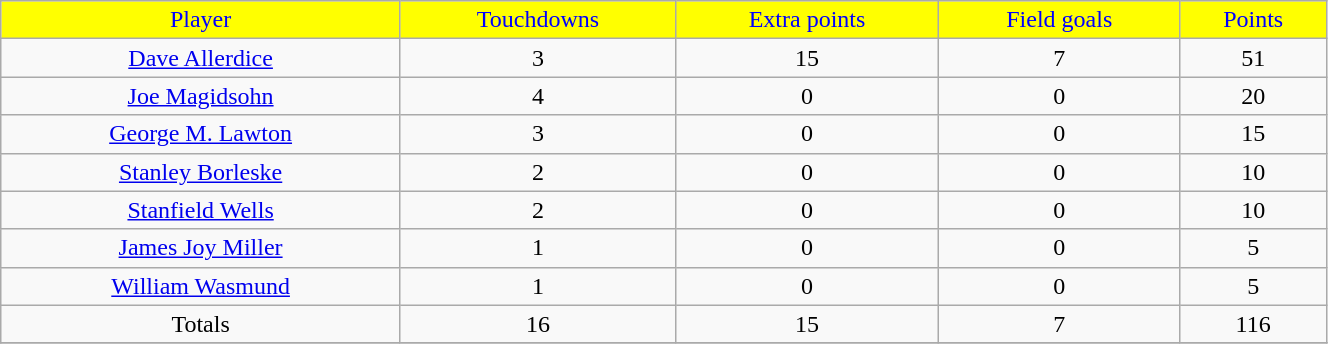<table class="wikitable" width="70%">
<tr align="center" style="background:yellow;color:blue;">
<td>Player</td>
<td>Touchdowns</td>
<td>Extra points</td>
<td>Field goals</td>
<td>Points</td>
</tr>
<tr align="center" bgcolor="">
<td><a href='#'>Dave Allerdice</a></td>
<td>3</td>
<td>15</td>
<td>7</td>
<td>51</td>
</tr>
<tr align="center" bgcolor="">
<td><a href='#'>Joe Magidsohn</a></td>
<td>4</td>
<td>0</td>
<td>0</td>
<td>20</td>
</tr>
<tr align="center" bgcolor="">
<td><a href='#'>George M. Lawton</a></td>
<td>3</td>
<td>0</td>
<td>0</td>
<td>15</td>
</tr>
<tr align="center" bgcolor="">
<td><a href='#'>Stanley Borleske</a></td>
<td>2</td>
<td>0</td>
<td>0</td>
<td>10</td>
</tr>
<tr align="center" bgcolor="">
<td><a href='#'>Stanfield Wells</a></td>
<td>2</td>
<td>0</td>
<td>0</td>
<td>10</td>
</tr>
<tr align="center" bgcolor="">
<td><a href='#'>James Joy Miller</a></td>
<td>1</td>
<td>0</td>
<td>0</td>
<td>5</td>
</tr>
<tr align="center" bgcolor="">
<td><a href='#'>William Wasmund</a></td>
<td>1</td>
<td>0</td>
<td>0</td>
<td>5</td>
</tr>
<tr align="center" bgcolor="">
<td>Totals</td>
<td>16</td>
<td>15</td>
<td>7</td>
<td>116</td>
</tr>
<tr align="center" bgcolor="">
</tr>
</table>
